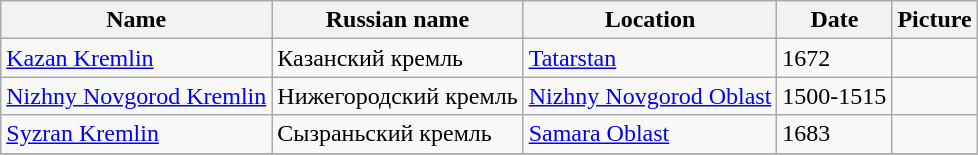<table class="sortable wikitable">
<tr>
<th>Name</th>
<th>Russian name</th>
<th>Location</th>
<th>Date</th>
<th>Picture</th>
</tr>
<tr ---->
<td><a href='#'>Kazan Kremlin</a></td>
<td>Казанский кремль</td>
<td><a href='#'>Tatarstan</a></td>
<td>1672</td>
<td></td>
</tr>
<tr ---->
<td><a href='#'>Nizhny Novgorod Kremlin</a></td>
<td>Нижегородский кремль</td>
<td><a href='#'>Nizhny Novgorod Oblast</a></td>
<td>1500-1515</td>
<td></td>
</tr>
<tr ---->
<td><a href='#'>Syzran Kremlin</a></td>
<td>Сызраньский кремль</td>
<td><a href='#'>Samara Oblast</a></td>
<td>1683</td>
<td></td>
</tr>
<tr ---->
</tr>
</table>
